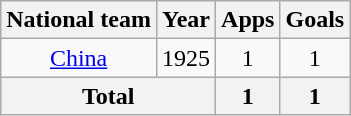<table class="wikitable" style="text-align:center">
<tr>
<th>National team</th>
<th>Year</th>
<th>Apps</th>
<th>Goals</th>
</tr>
<tr>
<td><a href='#'>China</a></td>
<td>1925</td>
<td>1</td>
<td>1</td>
</tr>
<tr>
<th colspan=2>Total</th>
<th>1</th>
<th>1</th>
</tr>
</table>
